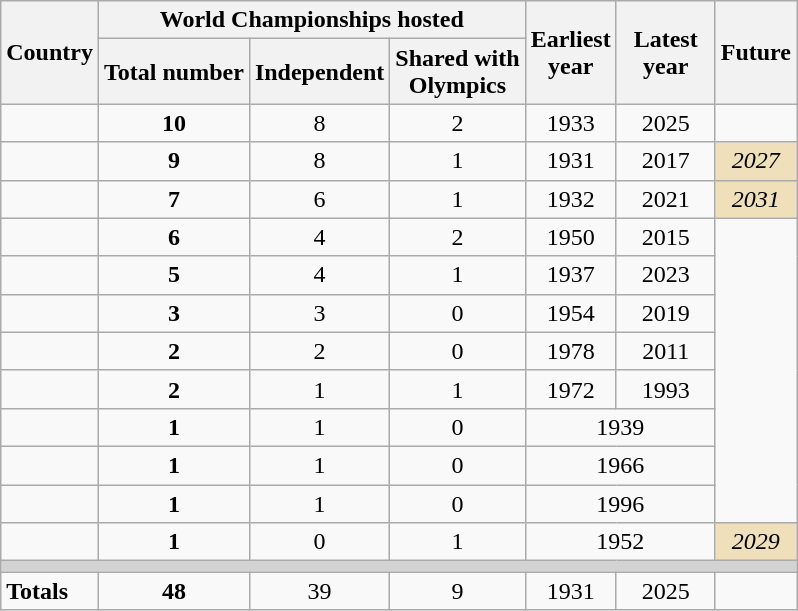<table class="wikitable">
<tr>
<th rowspan=2>Country</th>
<th colspan=3>World Championships hosted</th>
<th rowspan=2>Earliest<br>year</th>
<th rowspan=2>  Latest  <br>year</th>
<th rowspan=2>Future</th>
</tr>
<tr>
<th>Total number</th>
<th>Independent</th>
<th>Shared with<br>Olympics</th>
</tr>
<tr>
<td></td>
<td align=center><strong>10</strong></td>
<td align=center>8</td>
<td align=center>2</td>
<td align=center>1933</td>
<td align=center>2025</td>
<td></td>
</tr>
<tr>
<td> </td>
<td align=center><strong>9</strong></td>
<td align=center>8</td>
<td align=center>1</td>
<td align=center>1931</td>
<td align=center>2017</td>
<td align=center style="background:#EFDFBB"><em>2027</em></td>
</tr>
<tr>
<td></td>
<td align=center><strong>7</strong></td>
<td align=center>6</td>
<td align=center>1</td>
<td align=center>1932</td>
<td align=center>2021</td>
<td align=center style="background:#EFDFBB"><em>2031</em></td>
</tr>
<tr>
<td></td>
<td align=center><strong>6</strong></td>
<td align=center>4</td>
<td align=center>2</td>
<td align=center>1950</td>
<td align=center>2015</td>
<td rowspan=8></td>
</tr>
<tr>
<td></td>
<td align=center><strong>5</strong></td>
<td align=center>4</td>
<td align=center>1</td>
<td align=center>1937</td>
<td align=center>2023</td>
</tr>
<tr>
<td></td>
<td align=center><strong>3</strong></td>
<td align=center>3</td>
<td align=center>0</td>
<td align=center>1954</td>
<td align=center>2019</td>
</tr>
<tr>
<td></td>
<td align=center><strong>2</strong></td>
<td align=center>2</td>
<td align=center>0</td>
<td align=center>1978</td>
<td align=center>2011</td>
</tr>
<tr>
<td></td>
<td align=center><strong>2</strong></td>
<td align=center>1</td>
<td align=center>1</td>
<td align=center>1972</td>
<td align=center>1993</td>
</tr>
<tr>
<td></td>
<td align=center><strong>1</strong></td>
<td align=center>1</td>
<td align=center>0</td>
<td align=center colspan=2>1939</td>
</tr>
<tr>
<td></td>
<td align=center><strong>1</strong></td>
<td align=center>1</td>
<td align=center>0</td>
<td align=center colspan=2>1966</td>
</tr>
<tr>
<td></td>
<td align=center><strong>1</strong></td>
<td align=center>1</td>
<td align=center>0</td>
<td align=center colspan=2>1996</td>
</tr>
<tr>
<td></td>
<td align=center><strong>1</strong></td>
<td align=center>0</td>
<td align=center>1</td>
<td align=center colspan=2>1952</td>
<td align=center style="background:#EFDFBB"><em>2029</em></td>
</tr>
<tr style="background:lightgrey;">
<td colspan=7></td>
</tr>
<tr>
<td><strong>Totals</strong></td>
<td align=center><strong>48</strong></td>
<td align=center>39</td>
<td align=center>9</td>
<td align=center>1931</td>
<td align=center>2025</td>
<td></td>
</tr>
</table>
